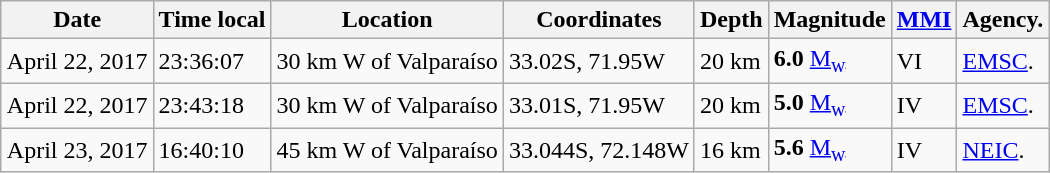<table class="wikitable sortable col1izq col2izq col3izq col4der col5der" style="margin:1em auto;">
<tr>
<th>Date</th>
<th>Time local</th>
<th>Location</th>
<th>Coordinates</th>
<th>Depth</th>
<th>Magnitude</th>
<th><a href='#'>MMI</a></th>
<th class="unsortable">Agency.</th>
</tr>
<tr>
<td>April 22, 2017</td>
<td>23:36:07</td>
<td>30 km W of Valparaíso</td>
<td>33.02S, 71.95W</td>
<td>20 km</td>
<td><strong>6.0</strong> <a href='#'>M<sub>w</sub></a></td>
<td>VI</td>
<td><a href='#'>EMSC</a>.</td>
</tr>
<tr>
<td>April 22, 2017</td>
<td>23:43:18</td>
<td>30 km W of Valparaíso</td>
<td>33.01S, 71.95W</td>
<td>20 km</td>
<td><strong>5.0</strong> <a href='#'>M<sub>w</sub></a></td>
<td>IV</td>
<td><a href='#'>EMSC</a>.</td>
</tr>
<tr>
<td>April 23, 2017</td>
<td>16:40:10</td>
<td>45 km W of Valparaíso</td>
<td>33.044S, 72.148W</td>
<td>16 km</td>
<td><strong>5.6</strong> <a href='#'>M<sub>w</sub></a></td>
<td>IV</td>
<td><a href='#'>NEIC</a>.</td>
</tr>
</table>
